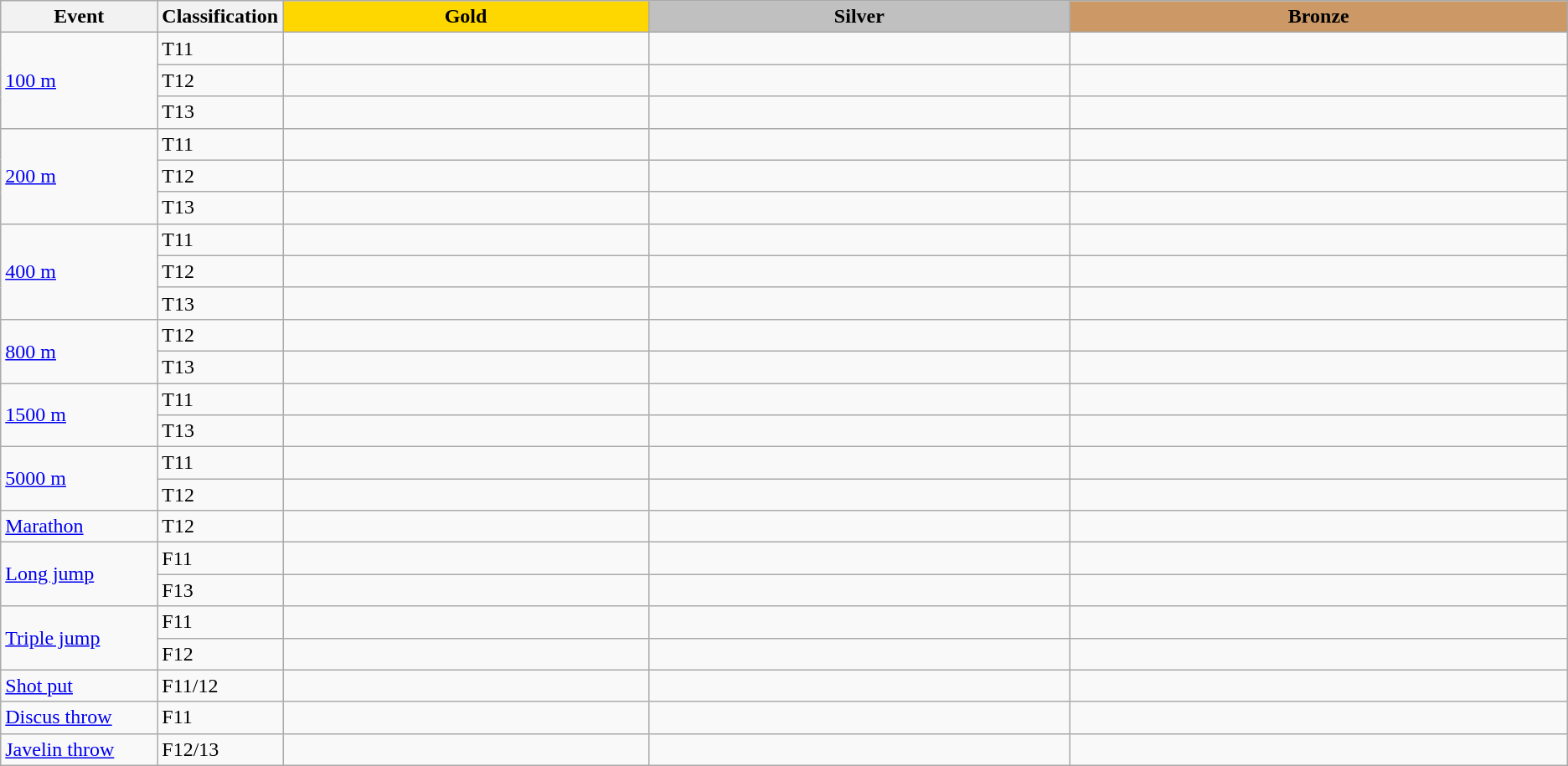<table class=wikitable style="font-size:100%">
<tr>
<th rowspan="1" width="10%">Event</th>
<th rowspan="1" width="5%">Classification</th>
<th rowspan="1" style="background:gold;">Gold</th>
<th colspan="1" style="background:silver;">Silver</th>
<th colspan="1" style="background:#CC9966;">Bronze</th>
</tr>
<tr>
<td rowspan=3><a href='#'>100 m</a></td>
<td>T11<br></td>
<td></td>
<td></td>
<td></td>
</tr>
<tr>
<td>T12<br></td>
<td></td>
<td></td>
<td></td>
</tr>
<tr>
<td>T13<br></td>
<td></td>
<td></td>
<td></td>
</tr>
<tr>
<td rowspan=3><a href='#'>200 m</a></td>
<td>T11<br></td>
<td></td>
<td></td>
<td></td>
</tr>
<tr>
<td>T12<br></td>
<td></td>
<td></td>
<td></td>
</tr>
<tr>
<td>T13<br></td>
<td></td>
<td></td>
<td></td>
</tr>
<tr>
<td rowspan=3><a href='#'>400 m</a></td>
<td>T11<br></td>
<td></td>
<td></td>
<td></td>
</tr>
<tr>
<td>T12<br></td>
<td></td>
<td></td>
<td></td>
</tr>
<tr>
<td>T13<br></td>
<td></td>
<td></td>
<td></td>
</tr>
<tr>
<td rowspan=2><a href='#'>800 m</a></td>
<td>T12<br></td>
<td></td>
<td></td>
<td></td>
</tr>
<tr>
<td>T13<br></td>
<td></td>
<td></td>
<td></td>
</tr>
<tr>
<td rowspan=2><a href='#'>1500 m</a></td>
<td>T11<br></td>
<td></td>
<td></td>
<td></td>
</tr>
<tr>
<td>T13<br></td>
<td></td>
<td></td>
<td></td>
</tr>
<tr>
<td rowspan=2><a href='#'>5000 m</a></td>
<td>T11<br></td>
<td></td>
<td></td>
<td></td>
</tr>
<tr>
<td>T12<br></td>
<td></td>
<td></td>
<td></td>
</tr>
<tr>
<td><a href='#'>Marathon</a></td>
<td>T12<br></td>
<td></td>
<td></td>
<td></td>
</tr>
<tr>
<td rowspan=2><a href='#'>Long jump</a></td>
<td>F11<br></td>
<td></td>
<td></td>
<td></td>
</tr>
<tr>
<td>F13<br></td>
<td></td>
<td></td>
<td></td>
</tr>
<tr>
<td rowspan=2><a href='#'>Triple jump</a></td>
<td>F11<br></td>
<td></td>
<td></td>
<td></td>
</tr>
<tr>
<td>F12<br></td>
<td></td>
<td></td>
<td></td>
</tr>
<tr>
<td><a href='#'>Shot put</a></td>
<td>F11/12<br></td>
<td></td>
<td></td>
<td></td>
</tr>
<tr>
<td><a href='#'>Discus throw</a></td>
<td>F11<br></td>
<td></td>
<td></td>
<td></td>
</tr>
<tr>
<td><a href='#'>Javelin throw</a></td>
<td>F12/13<br></td>
<td></td>
<td></td>
<td></td>
</tr>
</table>
